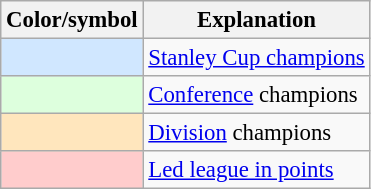<table class="wikitable" style="font-size:95%">
<tr>
<th scope="col">Color/symbol</th>
<th scope="col">Explanation</th>
</tr>
<tr>
<th scope="row" style="background:#D0E7FF"></th>
<td><a href='#'>Stanley Cup champions</a></td>
</tr>
<tr>
<th scope="row" style="background:#DDFFDD"></th>
<td><a href='#'>Conference</a> champions</td>
</tr>
<tr>
<th scope="row" style="background:#FFE6BD"></th>
<td><a href='#'>Division</a> champions</td>
</tr>
<tr>
<th scope="row" style="background:#FFCCCC"></th>
<td><a href='#'>Led league in points</a></td>
</tr>
</table>
